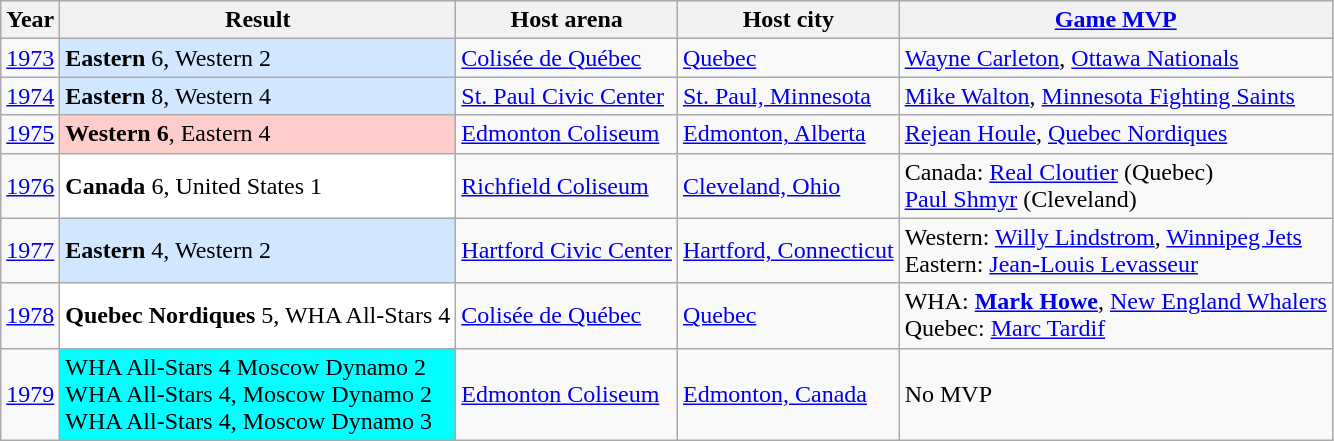<table class="wikitable sortable">
<tr>
<th>Year</th>
<th>Result</th>
<th>Host arena</th>
<th>Host city</th>
<th><a href='#'>Game MVP</a></th>
</tr>
<tr>
<td><a href='#'>1973</a></td>
<td style="background:#d0e7ff;"><strong>Eastern</strong> 6, Western 2</td>
<td><a href='#'>Colisée de Québec</a></td>
<td><a href='#'>Quebec</a></td>
<td><a href='#'>Wayne Carleton</a>, <a href='#'>Ottawa Nationals</a></td>
</tr>
<tr>
<td><a href='#'>1974</a></td>
<td style="background:#d0e7ff;"><strong>Eastern</strong> 8, Western 4</td>
<td><a href='#'>St. Paul Civic Center</a></td>
<td><a href='#'>St. Paul, Minnesota</a></td>
<td><a href='#'>Mike Walton</a>, <a href='#'>Minnesota Fighting Saints</a></td>
</tr>
<tr>
<td><a href='#'>1975</a></td>
<td style="background:#fcc;"><strong>Western 6</strong>, Eastern 4</td>
<td><a href='#'>Edmonton Coliseum</a></td>
<td><a href='#'>Edmonton, Alberta</a></td>
<td><a href='#'>Rejean Houle</a>, <a href='#'>Quebec Nordiques</a></td>
</tr>
<tr>
<td><a href='#'>1976</a></td>
<td style="background:#ffffff;"><strong>Canada</strong> 6, United States 1</td>
<td><a href='#'>Richfield Coliseum</a></td>
<td><a href='#'>Cleveland, Ohio</a></td>
<td>Canada: <a href='#'>Real Cloutier</a> (Quebec)<br><a href='#'>Paul Shmyr</a> (Cleveland)</td>
</tr>
<tr>
<td><a href='#'>1977</a></td>
<td style="background:#d0e7ff;"><strong>Eastern</strong> 4, Western 2</td>
<td><a href='#'>Hartford Civic Center</a></td>
<td><a href='#'>Hartford, Connecticut</a></td>
<td>Western: <a href='#'>Willy Lindstrom</a>, <a href='#'>Winnipeg Jets</a><br>Eastern: <a href='#'>Jean-Louis Levasseur</a></td>
</tr>
<tr>
<td><a href='#'>1978</a></td>
<td style="background:#ffffff;"><strong>Quebec Nordiques</strong> 5, WHA All-Stars 4</td>
<td><a href='#'>Colisée de Québec</a></td>
<td><a href='#'>Quebec</a></td>
<td>WHA: <strong><a href='#'>Mark Howe</a></strong>, <a href='#'>New England Whalers</a><br>Quebec: <a href='#'>Marc Tardif</a></td>
</tr>
<tr>
<td><a href='#'>1979</a></td>
<td style="background:#00FFFF;">WHA All-Stars 4 Moscow Dynamo 2<br>WHA All-Stars 4, Moscow Dynamo 2<br>WHA All-Stars 4, Moscow Dynamo 3</td>
<td><a href='#'>Edmonton Coliseum</a></td>
<td><a href='#'>Edmonton, Canada</a></td>
<td>No MVP</td>
</tr>
</table>
